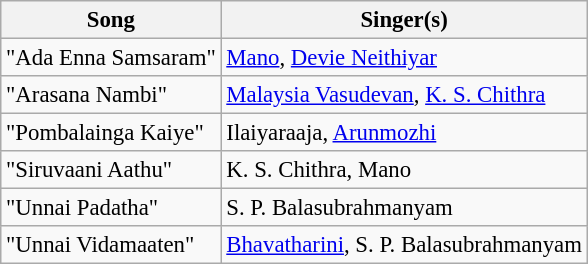<table class="wikitable" style="font-size:95%;">
<tr>
<th>Song</th>
<th>Singer(s)</th>
</tr>
<tr>
<td>"Ada Enna Samsaram"</td>
<td><a href='#'>Mano</a>, <a href='#'>Devie Neithiyar</a></td>
</tr>
<tr>
<td>"Arasana Nambi"</td>
<td><a href='#'>Malaysia Vasudevan</a>, <a href='#'>K. S. Chithra</a></td>
</tr>
<tr>
<td>"Pombalainga Kaiye"</td>
<td>Ilaiyaraaja, <a href='#'>Arunmozhi</a></td>
</tr>
<tr>
<td>"Siruvaani Aathu"</td>
<td>K. S. Chithra, Mano</td>
</tr>
<tr>
<td>"Unnai Padatha"</td>
<td>S. P. Balasubrahmanyam</td>
</tr>
<tr>
<td>"Unnai Vidamaaten"</td>
<td><a href='#'>Bhavatharini</a>, S. P. Balasubrahmanyam</td>
</tr>
</table>
